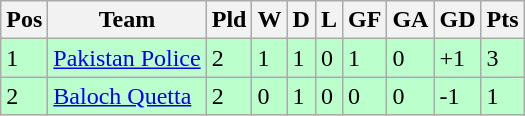<table class="wikitable">
<tr>
<th>Pos</th>
<th>Team</th>
<th>Pld</th>
<th>W</th>
<th>D</th>
<th>L</th>
<th>GF</th>
<th>GA</th>
<th>GD</th>
<th>Pts</th>
</tr>
<tr style="background:#bfc">
<td>1</td>
<td><a href='#'>Pakistan Police</a></td>
<td>2</td>
<td>1</td>
<td>1</td>
<td>0</td>
<td>1</td>
<td>0</td>
<td>+1</td>
<td>3</td>
</tr>
<tr style="background:#bfc">
<td>2</td>
<td><a href='#'>Baloch Quetta</a></td>
<td>2</td>
<td>0</td>
<td>1</td>
<td>0</td>
<td>0</td>
<td>0</td>
<td>-1</td>
<td>1</td>
</tr>
</table>
